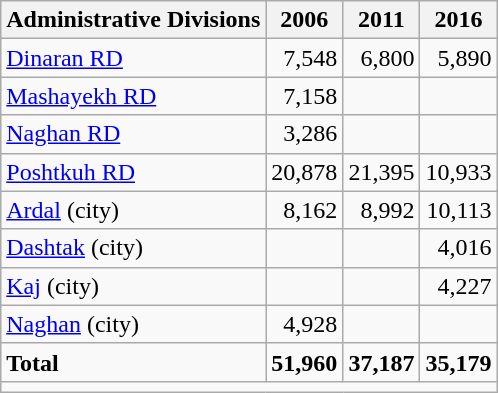<table class="wikitable">
<tr>
<th>Administrative Divisions</th>
<th>2006</th>
<th>2011</th>
<th>2016</th>
</tr>
<tr>
<td><a href='#'>Dinaran RD</a></td>
<td style="text-align: right;">7,548</td>
<td style="text-align: right;">6,800</td>
<td style="text-align: right;">5,890</td>
</tr>
<tr>
<td><a href='#'>Mashayekh RD</a></td>
<td style="text-align: right;">7,158</td>
<td style="text-align: right;"></td>
<td style="text-align: right;"></td>
</tr>
<tr>
<td><a href='#'>Naghan RD</a></td>
<td style="text-align: right;">3,286</td>
<td style="text-align: right;"></td>
<td style="text-align: right;"></td>
</tr>
<tr>
<td><a href='#'>Poshtkuh RD</a></td>
<td style="text-align: right;">20,878</td>
<td style="text-align: right;">21,395</td>
<td style="text-align: right;">10,933</td>
</tr>
<tr>
<td><a href='#'>Ardal</a> (city)</td>
<td style="text-align: right;">8,162</td>
<td style="text-align: right;">8,992</td>
<td style="text-align: right;">10,113</td>
</tr>
<tr>
<td><a href='#'>Dashtak</a> (city)</td>
<td style="text-align: right;"></td>
<td style="text-align: right;"></td>
<td style="text-align: right;">4,016</td>
</tr>
<tr>
<td><a href='#'>Kaj</a> (city)</td>
<td style="text-align: right;"></td>
<td style="text-align: right;"></td>
<td style="text-align: right;">4,227</td>
</tr>
<tr>
<td><a href='#'>Naghan</a> (city)</td>
<td style="text-align: right;">4,928</td>
<td style="text-align: right;"></td>
<td style="text-align: right;"></td>
</tr>
<tr>
<td><strong>Total</strong></td>
<td style="text-align: right;"><strong>51,960</strong></td>
<td style="text-align: right;"><strong>37,187</strong></td>
<td style="text-align: right;"><strong>35,179</strong></td>
</tr>
<tr>
<td colspan=4></td>
</tr>
</table>
